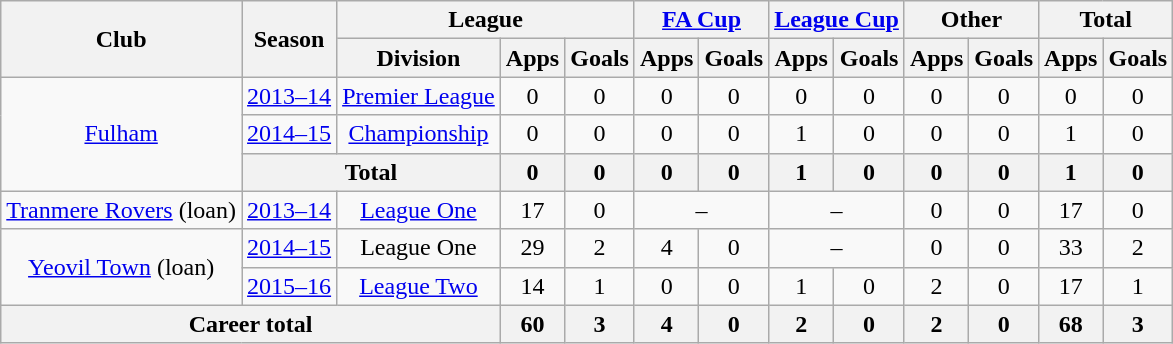<table class="wikitable" style="text-align: center;">
<tr>
<th rowspan="2">Club</th>
<th rowspan="2">Season</th>
<th colspan="3">League</th>
<th colspan="2"><a href='#'>FA Cup</a></th>
<th colspan="2"><a href='#'>League Cup</a></th>
<th colspan="2">Other</th>
<th colspan="2">Total</th>
</tr>
<tr>
<th>Division</th>
<th>Apps</th>
<th>Goals</th>
<th>Apps</th>
<th>Goals</th>
<th>Apps</th>
<th>Goals</th>
<th>Apps</th>
<th>Goals</th>
<th>Apps</th>
<th>Goals</th>
</tr>
<tr>
<td rowspan="3"><a href='#'>Fulham</a></td>
<td><a href='#'>2013–14</a></td>
<td><a href='#'>Premier League</a></td>
<td>0</td>
<td>0</td>
<td>0</td>
<td>0</td>
<td>0</td>
<td>0</td>
<td>0</td>
<td>0</td>
<td>0</td>
<td>0</td>
</tr>
<tr>
<td><a href='#'>2014–15</a></td>
<td><a href='#'>Championship</a></td>
<td>0</td>
<td>0</td>
<td>0</td>
<td>0</td>
<td>1</td>
<td>0</td>
<td>0</td>
<td>0</td>
<td>1</td>
<td>0</td>
</tr>
<tr>
<th colspan="2">Total</th>
<th>0</th>
<th>0</th>
<th>0</th>
<th>0</th>
<th>1</th>
<th>0</th>
<th>0</th>
<th>0</th>
<th>1</th>
<th>0</th>
</tr>
<tr>
<td rowspan="1"><a href='#'>Tranmere Rovers</a> (loan)</td>
<td><a href='#'>2013–14</a></td>
<td><a href='#'>League One</a></td>
<td>17</td>
<td>0</td>
<td colspan="2">–</td>
<td colspan="2">–</td>
<td>0</td>
<td>0</td>
<td>17</td>
<td>0</td>
</tr>
<tr>
<td rowspan="2"><a href='#'>Yeovil Town</a> (loan)</td>
<td><a href='#'>2014–15</a></td>
<td>League One</td>
<td>29</td>
<td>2</td>
<td>4</td>
<td>0</td>
<td colspan="2">–</td>
<td>0</td>
<td>0</td>
<td>33</td>
<td>2</td>
</tr>
<tr>
<td><a href='#'>2015–16</a></td>
<td><a href='#'>League Two</a></td>
<td>14</td>
<td>1</td>
<td>0</td>
<td>0</td>
<td>1</td>
<td>0</td>
<td>2</td>
<td>0</td>
<td>17</td>
<td>1</td>
</tr>
<tr>
<th colspan="3">Career total</th>
<th>60</th>
<th>3</th>
<th>4</th>
<th>0</th>
<th>2</th>
<th>0</th>
<th>2</th>
<th>0</th>
<th>68</th>
<th>3</th>
</tr>
</table>
